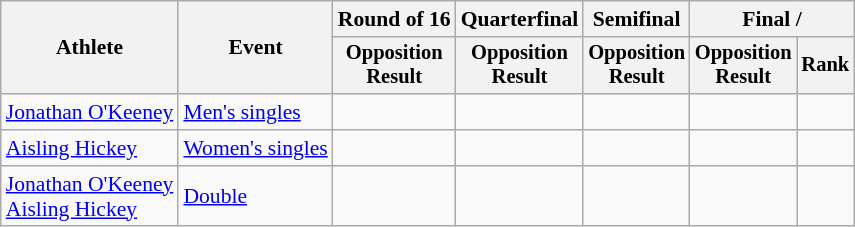<table class=wikitable style=font-size:90%;text-align:center>
<tr>
<th rowspan=2>Athlete</th>
<th rowspan=2>Event</th>
<th>Round of 16</th>
<th>Quarterfinal</th>
<th>Semifinal</th>
<th colspan=2>Final / </th>
</tr>
<tr style=font-size:95%>
<th>Opposition<br>Result</th>
<th>Opposition<br>Result</th>
<th>Opposition<br>Result</th>
<th>Opposition<br>Result</th>
<th>Rank</th>
</tr>
<tr>
<td align=left><a href='#'>Jonathan O'Keeney</a></td>
<td align=left><a href='#'>Men's singles</a></td>
<td></td>
<td></td>
<td></td>
<td></td>
<td></td>
</tr>
<tr>
<td align=left><a href='#'>Aisling Hickey</a></td>
<td align=left><a href='#'>Women's singles</a></td>
<td></td>
<td></td>
<td></td>
<td></td>
<td></td>
</tr>
<tr>
<td align=left><a href='#'>Jonathan O'Keeney</a><br><a href='#'>Aisling Hickey</a></td>
<td align=left><a href='#'>Double</a></td>
<td></td>
<td></td>
<td></td>
<td></td>
<td></td>
</tr>
</table>
